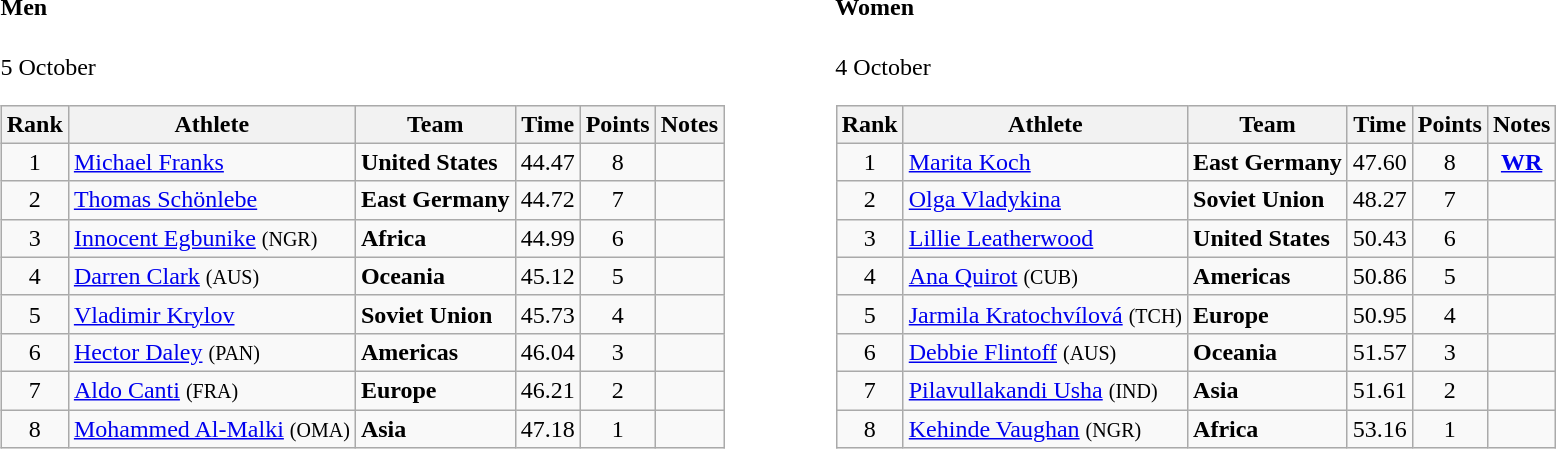<table>
<tr>
<td valign="top"><br><h4>Men</h4>5 October<table class="wikitable" style="text-align:center">
<tr>
<th>Rank</th>
<th>Athlete</th>
<th>Team</th>
<th>Time</th>
<th>Points</th>
<th>Notes</th>
</tr>
<tr>
<td>1</td>
<td align="left"><a href='#'>Michael Franks</a></td>
<td align=left><strong>United States</strong></td>
<td>44.47</td>
<td>8</td>
<td></td>
</tr>
<tr>
<td>2</td>
<td align="left"><a href='#'>Thomas Schönlebe</a></td>
<td align=left><strong>East Germany</strong></td>
<td>44.72</td>
<td>7</td>
<td></td>
</tr>
<tr>
<td>3</td>
<td align="left"><a href='#'>Innocent Egbunike</a> <small>(NGR) </small></td>
<td align=left><strong>Africa</strong></td>
<td>44.99</td>
<td>6</td>
<td></td>
</tr>
<tr>
<td>4</td>
<td align="left"><a href='#'>Darren Clark</a> <small>(AUS) </small></td>
<td align=left><strong>Oceania</strong></td>
<td>45.12</td>
<td>5</td>
<td></td>
</tr>
<tr>
<td>5</td>
<td align="left"><a href='#'>Vladimir Krylov</a></td>
<td align=left><strong>Soviet Union</strong></td>
<td>45.73</td>
<td>4</td>
<td></td>
</tr>
<tr>
<td>6</td>
<td align="left"><a href='#'>Hector Daley</a> <small>(PAN) </small></td>
<td align=left><strong>Americas</strong></td>
<td>46.04</td>
<td>3</td>
<td></td>
</tr>
<tr>
<td>7</td>
<td align="left"><a href='#'>Aldo Canti</a> <small>(FRA) </small></td>
<td align=left><strong>Europe</strong></td>
<td>46.21</td>
<td>2</td>
<td></td>
</tr>
<tr>
<td>8</td>
<td align="left"><a href='#'>Mohammed Al-Malki</a> <small>(OMA) </small></td>
<td align=left><strong>Asia</strong></td>
<td>47.18</td>
<td>1</td>
<td></td>
</tr>
</table>
</td>
<td width="50"> </td>
<td valign="top"><br><h4>Women</h4>4 October<table class="wikitable" style="text-align:center">
<tr>
<th>Rank</th>
<th>Athlete</th>
<th>Team</th>
<th>Time</th>
<th>Points</th>
<th>Notes</th>
</tr>
<tr>
<td>1</td>
<td align="left"><a href='#'>Marita Koch</a></td>
<td align=left><strong>East Germany</strong></td>
<td>47.60</td>
<td>8</td>
<td><strong><a href='#'>WR</a></strong></td>
</tr>
<tr>
<td>2</td>
<td align="left"><a href='#'>Olga Vladykina</a></td>
<td align=left><strong>Soviet Union</strong></td>
<td>48.27</td>
<td>7</td>
<td></td>
</tr>
<tr>
<td>3</td>
<td align="left"><a href='#'>Lillie Leatherwood</a></td>
<td align=left><strong>United States</strong></td>
<td>50.43</td>
<td>6</td>
<td></td>
</tr>
<tr>
<td>4</td>
<td align="left"><a href='#'>Ana Quirot</a> <small>(CUB) </small></td>
<td align=left><strong>Americas</strong></td>
<td>50.86</td>
<td>5</td>
<td></td>
</tr>
<tr>
<td>5</td>
<td align="left"><a href='#'>Jarmila Kratochvílová</a> <small>(TCH) </small></td>
<td align=left><strong>Europe</strong></td>
<td>50.95</td>
<td>4</td>
<td></td>
</tr>
<tr>
<td>6</td>
<td align="left"><a href='#'>Debbie Flintoff</a> <small>(AUS) </small></td>
<td align=left><strong>Oceania</strong></td>
<td>51.57</td>
<td>3</td>
<td></td>
</tr>
<tr>
<td>7</td>
<td align="left"><a href='#'>Pilavullakandi Usha</a> <small>(IND) </small></td>
<td align=left><strong>Asia</strong></td>
<td>51.61</td>
<td>2</td>
<td></td>
</tr>
<tr>
<td>8</td>
<td align="left"><a href='#'>Kehinde Vaughan</a> <small>(NGR) </small></td>
<td align=left><strong>Africa</strong></td>
<td>53.16</td>
<td>1</td>
<td></td>
</tr>
</table>
</td>
</tr>
</table>
